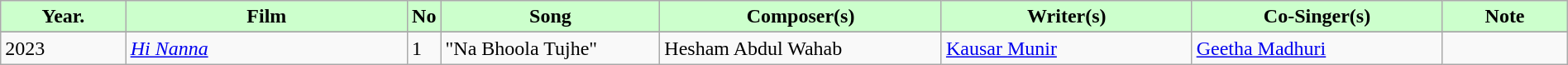<table class="wikitable plainrowheaders" style="width:100%;" textcolor:#000;">
<tr style="background:#cfc; text-align:center;">
<td scope="col" style="width:8%;"><strong>Year.</strong></td>
<td scope="col" style="width:18%;"><strong>Film</strong></td>
<td scope="col" style="width:2%;"><strong>No</strong></td>
<td scope="col" style="width:14%;"><strong>Song</strong></td>
<td scope="col" style="width:18%;"><strong>Composer(s)</strong></td>
<td scope="col" style="width:16%;"><strong>Writer(s)</strong></td>
<td scope="col" style="width:16%;"><strong>Co-Singer(s)</strong></td>
<td scope="col" style="width:8%;"><strong>Note</strong></td>
</tr>
<tr>
</tr>
<tr>
<td>2023</td>
<td><em><a href='#'>Hi Nanna</a></em></td>
<td>1</td>
<td>"Na Bhoola Tujhe"</td>
<td>Hesham Abdul Wahab</td>
<td><a href='#'>Kausar Munir</a></td>
<td><a href='#'>Geetha Madhuri</a></td>
<td></td>
</tr>
</table>
